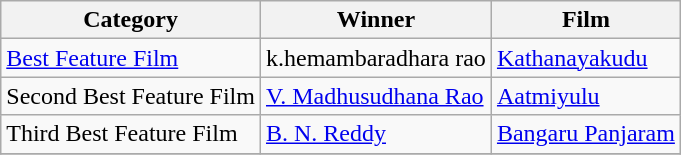<table class="wikitable">
<tr>
<th>Category</th>
<th>Winner</th>
<th>Film</th>
</tr>
<tr>
<td><a href='#'>Best Feature Film</a></td>
<td>k.hemambaradhara rao</td>
<td><a href='#'>Kathanayakudu</a></td>
</tr>
<tr>
<td>Second Best Feature Film</td>
<td><a href='#'>V. Madhusudhana Rao</a></td>
<td><a href='#'>Aatmiyulu</a></td>
</tr>
<tr>
<td>Third Best Feature Film</td>
<td><a href='#'>B. N. Reddy</a></td>
<td><a href='#'>Bangaru Panjaram</a></td>
</tr>
<tr>
</tr>
</table>
